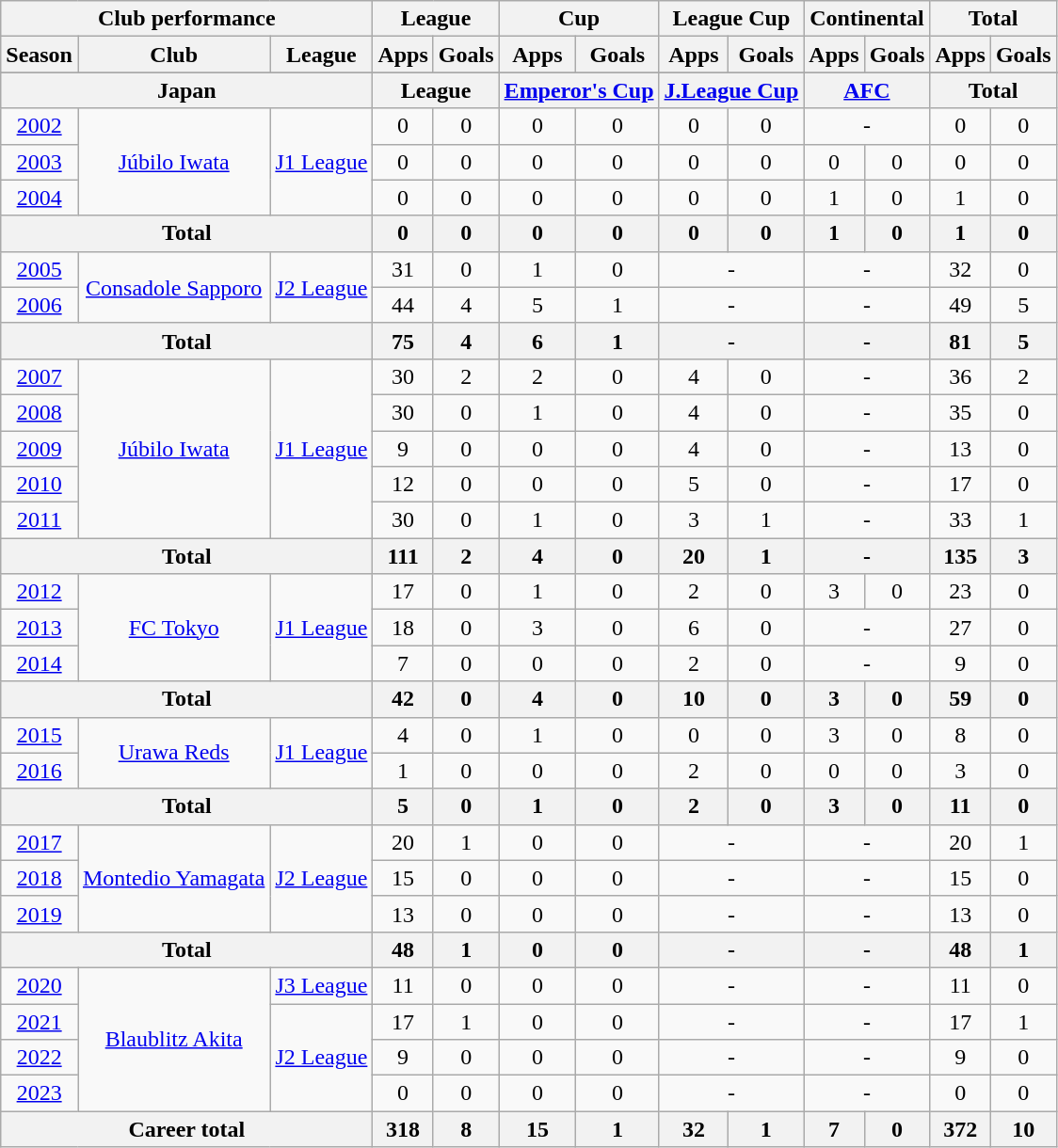<table class="wikitable" style="text-align:center">
<tr>
<th colspan=3>Club performance</th>
<th colspan=2>League</th>
<th colspan=2>Cup</th>
<th colspan=2>League Cup</th>
<th colspan=2>Continental</th>
<th colspan=2>Total</th>
</tr>
<tr>
<th>Season</th>
<th>Club</th>
<th>League</th>
<th>Apps</th>
<th>Goals</th>
<th>Apps</th>
<th>Goals</th>
<th>Apps</th>
<th>Goals</th>
<th>Apps</th>
<th>Goals</th>
<th>Apps</th>
<th>Goals</th>
</tr>
<tr>
</tr>
<tr>
<th colspan=3>Japan</th>
<th colspan=2>League</th>
<th colspan=2><a href='#'>Emperor's Cup</a></th>
<th colspan=2><a href='#'>J.League Cup</a></th>
<th colspan=2><a href='#'>AFC</a></th>
<th colspan=2>Total</th>
</tr>
<tr>
<td><a href='#'>2002</a></td>
<td rowspan="3"><a href='#'>Júbilo Iwata</a></td>
<td rowspan="3"><a href='#'>J1 League</a></td>
<td>0</td>
<td>0</td>
<td>0</td>
<td>0</td>
<td>0</td>
<td>0</td>
<td colspan="2">-</td>
<td>0</td>
<td>0</td>
</tr>
<tr>
<td><a href='#'>2003</a></td>
<td>0</td>
<td>0</td>
<td>0</td>
<td>0</td>
<td>0</td>
<td>0</td>
<td>0</td>
<td>0</td>
<td>0</td>
<td>0</td>
</tr>
<tr>
<td><a href='#'>2004</a></td>
<td>0</td>
<td>0</td>
<td>0</td>
<td>0</td>
<td>0</td>
<td>0</td>
<td>1</td>
<td>0</td>
<td>1</td>
<td>0</td>
</tr>
<tr>
<th colspan="3">Total</th>
<th>0</th>
<th>0</th>
<th>0</th>
<th>0</th>
<th>0</th>
<th>0</th>
<th>1</th>
<th>0</th>
<th>1</th>
<th>0</th>
</tr>
<tr>
<td><a href='#'>2005</a></td>
<td rowspan="2"><a href='#'>Consadole Sapporo</a></td>
<td rowspan="2"><a href='#'>J2 League</a></td>
<td>31</td>
<td>0</td>
<td>1</td>
<td>0</td>
<td colspan="2">-</td>
<td colspan="2">-</td>
<td>32</td>
<td>0</td>
</tr>
<tr>
<td><a href='#'>2006</a></td>
<td>44</td>
<td>4</td>
<td>5</td>
<td>1</td>
<td colspan="2">-</td>
<td colspan="2">-</td>
<td>49</td>
<td>5</td>
</tr>
<tr>
<th colspan="3">Total</th>
<th>75</th>
<th>4</th>
<th>6</th>
<th>1</th>
<th colspan="2">-</th>
<th colspan="2">-</th>
<th>81</th>
<th>5</th>
</tr>
<tr>
<td><a href='#'>2007</a></td>
<td rowspan="5"><a href='#'>Júbilo Iwata</a></td>
<td rowspan="5"><a href='#'>J1 League</a></td>
<td>30</td>
<td>2</td>
<td>2</td>
<td>0</td>
<td>4</td>
<td>0</td>
<td colspan="2">-</td>
<td>36</td>
<td>2</td>
</tr>
<tr>
<td><a href='#'>2008</a></td>
<td>30</td>
<td>0</td>
<td>1</td>
<td>0</td>
<td>4</td>
<td>0</td>
<td colspan="2">-</td>
<td>35</td>
<td>0</td>
</tr>
<tr>
<td><a href='#'>2009</a></td>
<td>9</td>
<td>0</td>
<td>0</td>
<td>0</td>
<td>4</td>
<td>0</td>
<td colspan="2">-</td>
<td>13</td>
<td>0</td>
</tr>
<tr>
<td><a href='#'>2010</a></td>
<td>12</td>
<td>0</td>
<td>0</td>
<td>0</td>
<td>5</td>
<td>0</td>
<td colspan="2">-</td>
<td>17</td>
<td>0</td>
</tr>
<tr>
<td><a href='#'>2011</a></td>
<td>30</td>
<td>0</td>
<td>1</td>
<td>0</td>
<td>3</td>
<td>1</td>
<td colspan="2">-</td>
<td>33</td>
<td>1</td>
</tr>
<tr>
<th colspan="3">Total</th>
<th>111</th>
<th>2</th>
<th>4</th>
<th>0</th>
<th>20</th>
<th>1</th>
<th colspan="2">-</th>
<th>135</th>
<th>3</th>
</tr>
<tr>
<td><a href='#'>2012</a></td>
<td rowspan="3"><a href='#'>FC Tokyo</a></td>
<td rowspan="3"><a href='#'>J1 League</a></td>
<td>17</td>
<td>0</td>
<td>1</td>
<td>0</td>
<td>2</td>
<td>0</td>
<td>3</td>
<td>0</td>
<td>23</td>
<td>0</td>
</tr>
<tr>
<td><a href='#'>2013</a></td>
<td>18</td>
<td>0</td>
<td>3</td>
<td>0</td>
<td>6</td>
<td>0</td>
<td colspan="2">-</td>
<td>27</td>
<td>0</td>
</tr>
<tr>
<td><a href='#'>2014</a></td>
<td>7</td>
<td>0</td>
<td>0</td>
<td>0</td>
<td>2</td>
<td>0</td>
<td colspan="2">-</td>
<td>9</td>
<td>0</td>
</tr>
<tr>
<th colspan="3">Total</th>
<th>42</th>
<th>0</th>
<th>4</th>
<th>0</th>
<th>10</th>
<th>0</th>
<th>3</th>
<th>0</th>
<th>59</th>
<th>0</th>
</tr>
<tr>
<td><a href='#'>2015</a></td>
<td rowspan="2"><a href='#'>Urawa Reds</a></td>
<td rowspan="2"><a href='#'>J1 League</a></td>
<td>4</td>
<td>0</td>
<td>1</td>
<td>0</td>
<td>0</td>
<td>0</td>
<td>3</td>
<td>0</td>
<td>8</td>
<td>0</td>
</tr>
<tr>
<td><a href='#'>2016</a></td>
<td>1</td>
<td>0</td>
<td>0</td>
<td>0</td>
<td>2</td>
<td>0</td>
<td>0</td>
<td>0</td>
<td>3</td>
<td>0</td>
</tr>
<tr>
<th colspan="3">Total</th>
<th>5</th>
<th>0</th>
<th>1</th>
<th>0</th>
<th>2</th>
<th>0</th>
<th>3</th>
<th>0</th>
<th>11</th>
<th>0</th>
</tr>
<tr>
<td><a href='#'>2017</a></td>
<td rowspan="3"><a href='#'>Montedio Yamagata</a></td>
<td rowspan="3"><a href='#'>J2 League</a></td>
<td>20</td>
<td>1</td>
<td>0</td>
<td>0</td>
<td colspan="2">-</td>
<td colspan="2">-</td>
<td>20</td>
<td>1</td>
</tr>
<tr>
<td><a href='#'>2018</a></td>
<td>15</td>
<td>0</td>
<td>0</td>
<td>0</td>
<td colspan="2">-</td>
<td colspan="2">-</td>
<td>15</td>
<td>0</td>
</tr>
<tr>
<td><a href='#'>2019</a></td>
<td>13</td>
<td>0</td>
<td>0</td>
<td>0</td>
<td colspan="2">-</td>
<td colspan="2">-</td>
<td>13</td>
<td>0</td>
</tr>
<tr>
<th colspan="3">Total</th>
<th>48</th>
<th>1</th>
<th>0</th>
<th>0</th>
<th colspan="2">-</th>
<th colspan="2">-</th>
<th>48</th>
<th>1</th>
</tr>
<tr>
<td><a href='#'>2020</a></td>
<td rowspan="4"><a href='#'>Blaublitz Akita</a></td>
<td><a href='#'>J3 League</a></td>
<td>11</td>
<td>0</td>
<td>0</td>
<td>0</td>
<td colspan="2">-</td>
<td colspan="2">-</td>
<td>11</td>
<td>0</td>
</tr>
<tr>
<td><a href='#'>2021</a></td>
<td rowspan=3><a href='#'>J2 League</a></td>
<td>17</td>
<td>1</td>
<td>0</td>
<td>0</td>
<td colspan="2">-</td>
<td colspan="2">-</td>
<td>17</td>
<td>1</td>
</tr>
<tr>
<td><a href='#'>2022</a></td>
<td>9</td>
<td>0</td>
<td>0</td>
<td>0</td>
<td colspan="2">-</td>
<td colspan="2">-</td>
<td>9</td>
<td>0</td>
</tr>
<tr>
<td><a href='#'>2023</a></td>
<td>0</td>
<td>0</td>
<td>0</td>
<td>0</td>
<td colspan="2">-</td>
<td colspan="2">-</td>
<td>0</td>
<td>0</td>
</tr>
<tr>
<th colspan=3>Career total</th>
<th>318</th>
<th>8</th>
<th>15</th>
<th>1</th>
<th>32</th>
<th>1</th>
<th>7</th>
<th>0</th>
<th>372</th>
<th>10</th>
</tr>
</table>
